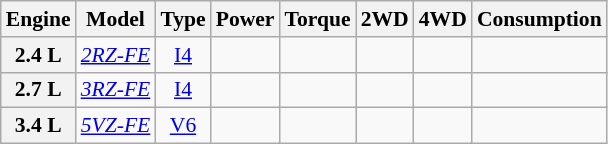<table class="wikitable" style="font-size:90%;text-align:center;">
<tr>
<th>Engine</th>
<th>Model</th>
<th>Type</th>
<th>Power</th>
<th>Torque</th>
<th>2WD</th>
<th>4WD</th>
<th>Consumption</th>
</tr>
<tr>
<th>2.4 L</th>
<td><em><a href='#'>2RZ-FE</a></em></td>
<td><a href='#'>I4</a></td>
<td></td>
<td></td>
<td></td>
<td></td>
<td></td>
</tr>
<tr>
<th>2.7 L</th>
<td><em><a href='#'>3RZ-FE</a></em></td>
<td><a href='#'>I4</a></td>
<td></td>
<td></td>
<td></td>
<td></td>
<td></td>
</tr>
<tr>
<th>3.4 L</th>
<td><em><a href='#'>5VZ-FE</a></em></td>
<td><a href='#'>V6</a></td>
<td></td>
<td></td>
<td></td>
<td></td>
<td></td>
</tr>
</table>
